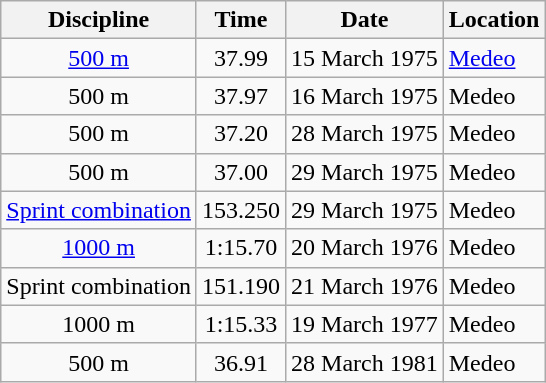<table class="wikitable" style="text-align:center">
<tr>
<th>Discipline</th>
<th>Time</th>
<th>Date</th>
<th>Location</th>
</tr>
<tr>
<td><a href='#'>500 m</a></td>
<td>37.99</td>
<td>15 March 1975</td>
<td align=left> <a href='#'>Medeo</a></td>
</tr>
<tr>
<td>500 m</td>
<td>37.97</td>
<td>16 March 1975</td>
<td align=left> Medeo</td>
</tr>
<tr>
<td>500 m</td>
<td>37.20</td>
<td>28 March 1975</td>
<td align=left> Medeo</td>
</tr>
<tr>
<td>500 m</td>
<td>37.00</td>
<td>29 March 1975</td>
<td align=left> Medeo</td>
</tr>
<tr>
<td><a href='#'>Sprint combination</a></td>
<td>153.250</td>
<td>29 March 1975</td>
<td align=left> Medeo</td>
</tr>
<tr>
<td><a href='#'>1000 m</a></td>
<td>1:15.70</td>
<td>20 March 1976</td>
<td align=left> Medeo</td>
</tr>
<tr>
<td>Sprint combination</td>
<td>151.190</td>
<td>21 March 1976</td>
<td align=left> Medeo</td>
</tr>
<tr>
<td>1000 m</td>
<td>1:15.33</td>
<td>19 March 1977</td>
<td align=left> Medeo</td>
</tr>
<tr>
<td>500 m</td>
<td>36.91</td>
<td>28 March 1981</td>
<td align=left> Medeo</td>
</tr>
</table>
